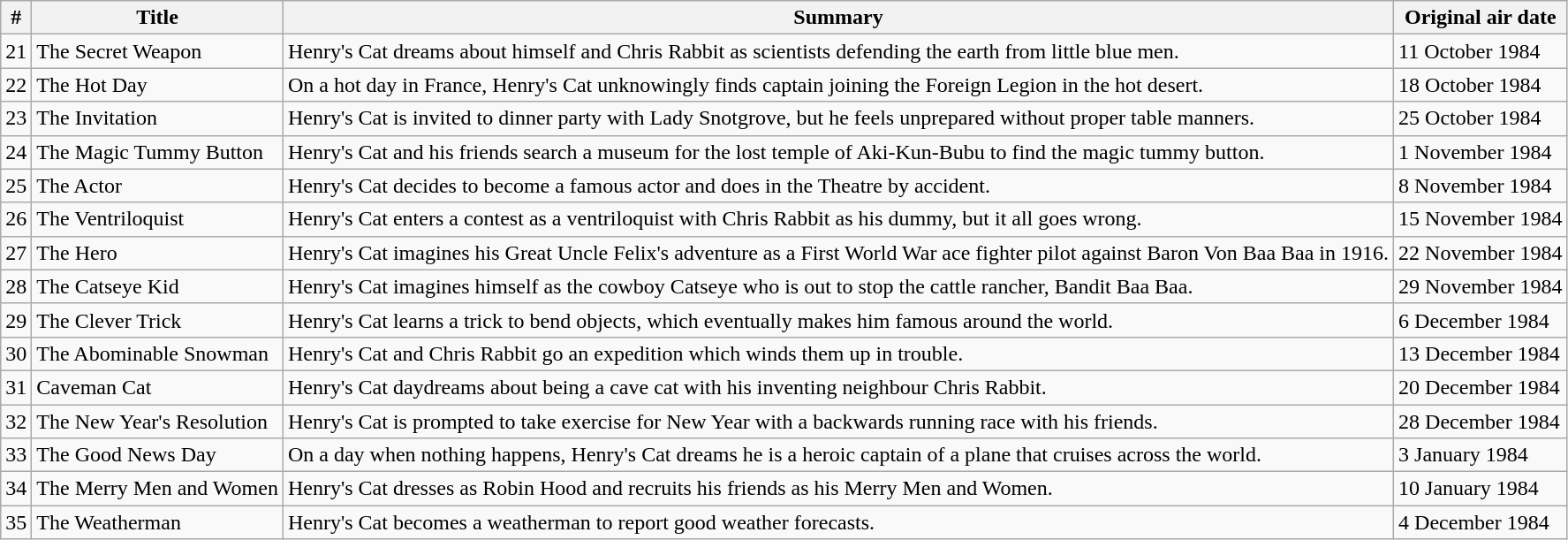<table class="wikitable">
<tr>
<th>#</th>
<th>Title</th>
<th>Summary</th>
<th>Original air date</th>
</tr>
<tr>
<td>21</td>
<td>The Secret Weapon</td>
<td>Henry's Cat dreams about himself and Chris Rabbit as scientists defending the earth from little blue men.</td>
<td>11 October 1984</td>
</tr>
<tr>
<td>22</td>
<td>The Hot Day</td>
<td>On a hot day in France, Henry's Cat unknowingly finds captain joining the Foreign Legion in the hot desert.</td>
<td>18 October 1984</td>
</tr>
<tr>
<td>23</td>
<td>The Invitation</td>
<td>Henry's Cat is invited to dinner party with Lady Snotgrove, but he feels unprepared without proper table manners.</td>
<td>25 October 1984</td>
</tr>
<tr>
<td>24</td>
<td>The Magic Tummy Button</td>
<td>Henry's Cat and his friends search a museum for the lost temple of Aki-Kun-Bubu to find the magic tummy button.</td>
<td>1 November 1984</td>
</tr>
<tr>
<td>25</td>
<td>The Actor</td>
<td>Henry's Cat decides to become a famous actor and does in the Theatre by accident.</td>
<td>8 November 1984</td>
</tr>
<tr>
<td>26</td>
<td>The Ventriloquist</td>
<td>Henry's Cat enters a contest as a ventriloquist with Chris Rabbit as his dummy, but it all goes wrong.</td>
<td>15 November 1984</td>
</tr>
<tr>
<td>27</td>
<td>The Hero</td>
<td>Henry's Cat imagines his Great Uncle Felix's adventure as a First World War ace fighter pilot against Baron Von Baa Baa in 1916.</td>
<td>22 November 1984</td>
</tr>
<tr>
<td>28</td>
<td>The Catseye Kid</td>
<td>Henry's Cat imagines himself as the cowboy Catseye who is out to stop the cattle rancher, Bandit Baa Baa.</td>
<td>29 November 1984</td>
</tr>
<tr>
<td>29</td>
<td>The Clever Trick</td>
<td>Henry's Cat learns a trick to bend objects, which eventually makes him famous around the world.</td>
<td>6 December 1984</td>
</tr>
<tr>
<td>30</td>
<td>The Abominable Snowman</td>
<td>Henry's Cat and Chris Rabbit go an expedition which winds them up in trouble.</td>
<td>13 December 1984</td>
</tr>
<tr>
<td>31</td>
<td>Caveman Cat</td>
<td>Henry's Cat daydreams about being a cave cat with his inventing neighbour Chris Rabbit.</td>
<td>20 December 1984</td>
</tr>
<tr>
<td>32</td>
<td>The New Year's Resolution</td>
<td>Henry's Cat is prompted to take exercise for New Year with a backwards running race with his friends.</td>
<td>28 December 1984</td>
</tr>
<tr>
<td>33</td>
<td>The Good News Day</td>
<td>On a day when nothing happens, Henry's Cat dreams he is a heroic captain of a plane that cruises across the world.</td>
<td>3 January 1984</td>
</tr>
<tr>
<td>34</td>
<td>The Merry Men and Women</td>
<td>Henry's Cat dresses as Robin Hood and recruits his friends as his Merry Men and Women.</td>
<td>10 January 1984</td>
</tr>
<tr>
<td>35</td>
<td>The Weatherman</td>
<td>Henry's Cat becomes a weatherman to report good weather forecasts.</td>
<td>4 December 1984</td>
</tr>
</table>
